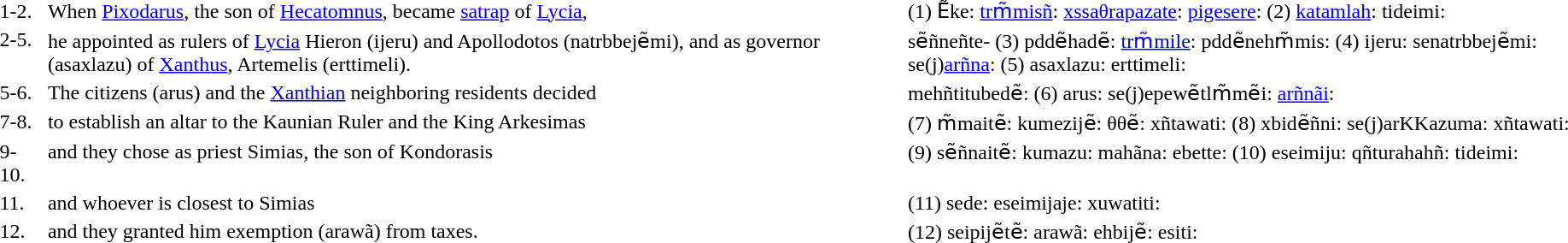<table valign="top">
<tr>
<td>1-2.</td>
<td></td>
<td>When <a href='#'>Pixodarus</a>, the son of <a href='#'>Hecatomnus</a>, became <a href='#'>satrap</a> of <a href='#'>Lycia</a>,</td>
<td>(1) Ẽke: <a href='#'>trm̃misñ</a>: <a href='#'>xssaθrapazate</a>: <a href='#'>pigesere</a>: (2) <a href='#'>katamlah</a>: tideimi:</td>
</tr>
<tr valign="top">
<td>2-5.</td>
<td></td>
<td>he appointed as rulers of <a href='#'>Lycia</a> Hieron (ijeru) and Apollodotos (natrbbejẽmi), and as governor (asaxlazu) of <a href='#'>Xanthus</a>, Artemelis (erttimeli).</td>
<td>sẽñneñte- (3) pddẽhadẽ: <a href='#'>trm̃mile</a>: pddẽnehm̃mis: (4) ijeru: senatrbbejẽmi: se(j)<a href='#'>arñna</a>: (5) asaxlazu: erttimeli:</td>
</tr>
<tr valign="top">
<td>5-6.</td>
<td></td>
<td>The citizens (arus) and the <a href='#'>Xanthian</a> neighboring residents decided</td>
<td>mehñtitubedẽ: (6) arus: se(j)epewẽtlm̃mẽi: <a href='#'>arñnãi</a>:</td>
</tr>
<tr valign="top">
<td>7-8.</td>
<td></td>
<td>to establish an altar to the Kaunian Ruler and the King Arkesimas</td>
<td>(7) m̃maitẽ: kumezijẽ: θθẽ: xñtawati: (8) xbidẽñni: se(j)arKKazuma: xñtawati:</td>
</tr>
<tr valign="top">
<td>9-10.</td>
<td></td>
<td>and they chose as priest Simias, the son of Kondorasis</td>
<td>(9) sẽñnaitẽ: kumazu: mahãna: ebette: (10) eseimiju: qñturahahñ: tideimi:</td>
</tr>
<tr valign="top">
<td>11.</td>
<td></td>
<td>and whoever is closest to Simias</td>
<td>(11) sede: eseimijaje: xuwatiti:</td>
</tr>
<tr valign="top">
<td>12.</td>
<td></td>
<td>and they granted him exemption (arawã) from taxes.</td>
<td>(12) seipijẽtẽ: arawã: ehbijẽ: esiti:</td>
</tr>
</table>
